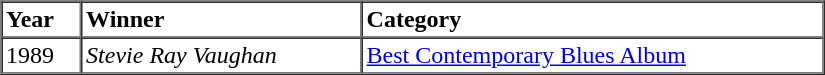<table border=1 cellspacing=0 cellpadding=2 width="550px">
<tr>
<th align="left">Year</th>
<th align="left">Winner</th>
<th align="left">Category</th>
</tr>
<tr>
<td align="left">1989</td>
<td align="left"><em>Stevie Ray Vaughan</em></td>
<td align="left"><a href='#'>Best Contemporary Blues Album</a></td>
</tr>
<tr>
</tr>
</table>
